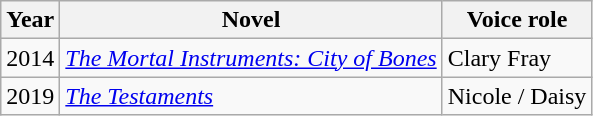<table class="wikitable">
<tr>
<th>Year</th>
<th>Novel</th>
<th>Voice role</th>
</tr>
<tr>
<td>2014</td>
<td><em><a href='#'>The Mortal Instruments: City of Bones</a></em></td>
<td>Clary Fray</td>
</tr>
<tr>
<td>2019</td>
<td><em><a href='#'>The Testaments</a></em></td>
<td>Nicole / Daisy</td>
</tr>
</table>
